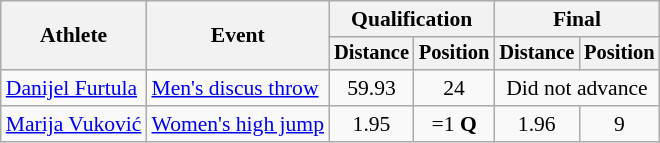<table class=wikitable style="font-size:90%">
<tr>
<th rowspan="2">Athlete</th>
<th rowspan="2">Event</th>
<th colspan="2">Qualification</th>
<th colspan="2">Final</th>
</tr>
<tr style="font-size:95%">
<th>Distance</th>
<th>Position</th>
<th>Distance</th>
<th>Position</th>
</tr>
<tr align=center>
<td align=left><a href='#'>Danijel Furtula</a></td>
<td align=left><a href='#'>Men's discus throw</a></td>
<td>59.93</td>
<td>24</td>
<td colspan="2">Did not advance</td>
</tr>
<tr align=center>
<td align=left><a href='#'>Marija Vuković</a></td>
<td align=left><a href='#'>Women's high jump</a></td>
<td>1.95</td>
<td>=1 <strong>Q</strong></td>
<td>1.96</td>
<td>9</td>
</tr>
</table>
